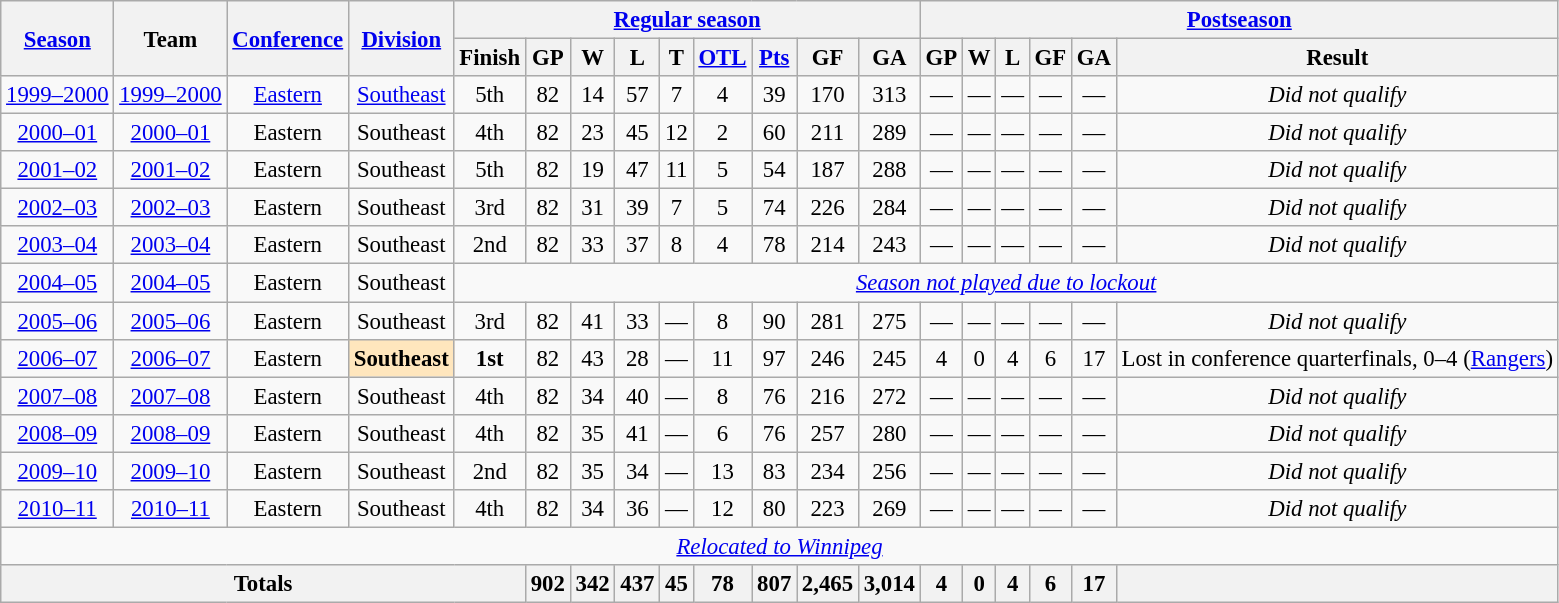<table class="wikitable" style="text-align: center; font-size: 95%">
<tr>
<th rowspan="2"><a href='#'>Season</a></th>
<th rowspan="2">Team</th>
<th rowspan="2"><a href='#'>Conference</a></th>
<th rowspan="2"><a href='#'>Division</a></th>
<th colspan="9"><a href='#'>Regular season</a></th>
<th colspan="6"><a href='#'>Postseason</a></th>
</tr>
<tr>
<th>Finish</th>
<th>GP</th>
<th>W</th>
<th>L</th>
<th>T</th>
<th><a href='#'>OTL</a></th>
<th><a href='#'>Pts</a></th>
<th>GF</th>
<th>GA</th>
<th>GP</th>
<th>W</th>
<th>L</th>
<th>GF</th>
<th>GA</th>
<th>Result</th>
</tr>
<tr>
<td><a href='#'>1999–2000</a></td>
<td><a href='#'>1999–2000</a></td>
<td><a href='#'>Eastern</a></td>
<td><a href='#'>Southeast</a></td>
<td>5th</td>
<td>82</td>
<td>14</td>
<td>57</td>
<td>7</td>
<td>4</td>
<td>39</td>
<td>170</td>
<td>313</td>
<td>—</td>
<td>—</td>
<td>—</td>
<td>—</td>
<td>—</td>
<td><em>Did not qualify</em></td>
</tr>
<tr>
<td><a href='#'>2000–01</a></td>
<td><a href='#'>2000–01</a></td>
<td>Eastern</td>
<td>Southeast</td>
<td>4th</td>
<td>82</td>
<td>23</td>
<td>45</td>
<td>12</td>
<td>2</td>
<td>60</td>
<td>211</td>
<td>289</td>
<td>—</td>
<td>—</td>
<td>—</td>
<td>—</td>
<td>—</td>
<td><em>Did not qualify</em></td>
</tr>
<tr>
<td><a href='#'>2001–02</a></td>
<td><a href='#'>2001–02</a></td>
<td>Eastern</td>
<td>Southeast</td>
<td>5th</td>
<td>82</td>
<td>19</td>
<td>47</td>
<td>11</td>
<td>5</td>
<td>54</td>
<td>187</td>
<td>288</td>
<td>—</td>
<td>—</td>
<td>—</td>
<td>—</td>
<td>—</td>
<td><em>Did not qualify</em></td>
</tr>
<tr>
<td><a href='#'>2002–03</a></td>
<td><a href='#'>2002–03</a></td>
<td>Eastern</td>
<td>Southeast</td>
<td>3rd</td>
<td>82</td>
<td>31</td>
<td>39</td>
<td>7</td>
<td>5</td>
<td>74</td>
<td>226</td>
<td>284</td>
<td>—</td>
<td>—</td>
<td>—</td>
<td>—</td>
<td>—</td>
<td><em>Did not qualify</em></td>
</tr>
<tr>
<td><a href='#'>2003–04</a></td>
<td><a href='#'>2003–04</a></td>
<td>Eastern</td>
<td>Southeast</td>
<td>2nd</td>
<td>82</td>
<td>33</td>
<td>37</td>
<td>8</td>
<td>4</td>
<td>78</td>
<td>214</td>
<td>243</td>
<td>—</td>
<td>—</td>
<td>—</td>
<td>—</td>
<td>—</td>
<td><em>Did not qualify</em></td>
</tr>
<tr>
<td><a href='#'>2004–05</a></td>
<td><a href='#'>2004–05</a></td>
<td>Eastern</td>
<td>Southeast</td>
<td colspan=17><em><a href='#'>Season not played due to lockout</a></em></td>
</tr>
<tr>
<td><a href='#'>2005–06</a></td>
<td><a href='#'>2005–06</a></td>
<td>Eastern</td>
<td>Southeast</td>
<td>3rd</td>
<td>82</td>
<td>41</td>
<td>33</td>
<td>—</td>
<td>8</td>
<td>90</td>
<td>281</td>
<td>275</td>
<td>—</td>
<td>—</td>
<td>—</td>
<td>—</td>
<td>—</td>
<td><em>Did not qualify</em></td>
</tr>
<tr>
<td><a href='#'>2006–07</a></td>
<td><a href='#'>2006–07</a></td>
<td>Eastern</td>
<td style="background: #FFE6BD;"><strong>Southeast</strong> </td>
<td><strong>1st</strong></td>
<td>82</td>
<td>43</td>
<td>28</td>
<td>—</td>
<td>11</td>
<td>97</td>
<td>246</td>
<td>245</td>
<td>4</td>
<td>0</td>
<td>4</td>
<td>6</td>
<td>17</td>
<td>Lost in conference quarterfinals, 0–4 (<a href='#'>Rangers</a>)</td>
</tr>
<tr>
<td><a href='#'>2007–08</a></td>
<td><a href='#'>2007–08</a></td>
<td>Eastern</td>
<td>Southeast</td>
<td>4th</td>
<td>82</td>
<td>34</td>
<td>40</td>
<td>—</td>
<td>8</td>
<td>76</td>
<td>216</td>
<td>272</td>
<td>—</td>
<td>—</td>
<td>—</td>
<td>—</td>
<td>—</td>
<td><em>Did not qualify</em></td>
</tr>
<tr>
<td><a href='#'>2008–09</a></td>
<td><a href='#'>2008–09</a></td>
<td>Eastern</td>
<td>Southeast</td>
<td>4th</td>
<td>82</td>
<td>35</td>
<td>41</td>
<td>—</td>
<td>6</td>
<td>76</td>
<td>257</td>
<td>280</td>
<td>—</td>
<td>—</td>
<td>—</td>
<td>—</td>
<td>—</td>
<td><em>Did not qualify</em></td>
</tr>
<tr>
<td><a href='#'>2009–10</a></td>
<td><a href='#'>2009–10</a></td>
<td>Eastern</td>
<td>Southeast</td>
<td>2nd</td>
<td>82</td>
<td>35</td>
<td>34</td>
<td>—</td>
<td>13</td>
<td>83</td>
<td>234</td>
<td>256</td>
<td>—</td>
<td>—</td>
<td>—</td>
<td>—</td>
<td>—</td>
<td><em>Did not qualify</em></td>
</tr>
<tr>
<td><a href='#'>2010–11</a></td>
<td><a href='#'>2010–11</a></td>
<td>Eastern</td>
<td>Southeast</td>
<td>4th</td>
<td>82</td>
<td>34</td>
<td>36</td>
<td>—</td>
<td>12</td>
<td>80</td>
<td>223</td>
<td>269</td>
<td>—</td>
<td>—</td>
<td>—</td>
<td>—</td>
<td>—</td>
<td><em>Did not qualify</em></td>
</tr>
<tr>
<td colspan="19" align="center"><em><a href='#'>Relocated to Winnipeg</a></em></td>
</tr>
<tr>
<th colspan="5">Totals</th>
<th>902</th>
<th>342</th>
<th>437</th>
<th>45</th>
<th>78</th>
<th>807</th>
<th>2,465</th>
<th>3,014</th>
<th>4</th>
<th>0</th>
<th>4</th>
<th>6</th>
<th>17</th>
<th></th>
</tr>
</table>
